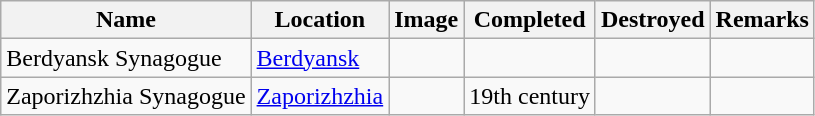<table class="wikitable sortable">
<tr>
<th>Name</th>
<th>Location</th>
<th class="unsortable">Image</th>
<th>Completed</th>
<th>Destroyed</th>
<th class="unsortable">Remarks</th>
</tr>
<tr>
<td>Berdyansk Synagogue</td>
<td><a href='#'>Berdyansk</a></td>
<td></td>
<td align=center></td>
<td align=center></td>
<td></td>
</tr>
<tr>
<td>Zaporizhzhia Synagogue</td>
<td><a href='#'>Zaporizhzhia</a></td>
<td></td>
<td align=center>19th century</td>
<td align=center></td>
<td></td>
</tr>
</table>
